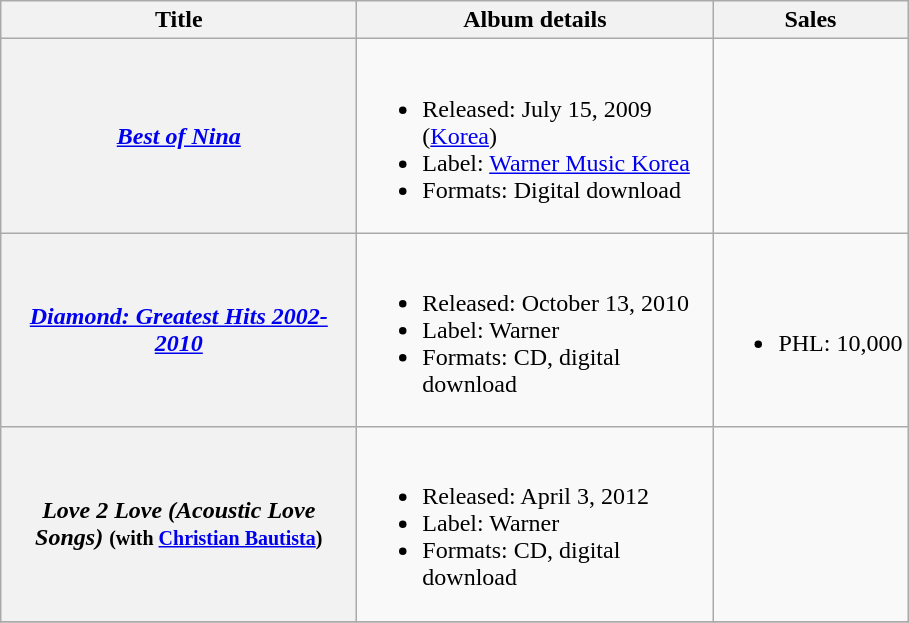<table class="wikitable plainrowheaders" style="text-align:center;" border="1">
<tr>
<th scope="col" width="230">Title</th>
<th scope="col" width="230">Album details</th>
<th scope="col">Sales</th>
</tr>
<tr>
<th scope="row"><em><a href='#'>Best of Nina</a></em></th>
<td align="left"><br><ul><li>Released: July 15, 2009 (<a href='#'>Korea</a>)</li><li>Label: <a href='#'>Warner Music Korea</a></li><li>Formats: Digital download</li></ul></td>
<td align="left"></td>
</tr>
<tr>
<th scope="row"><em><a href='#'>Diamond: Greatest Hits 2002-2010</a></em></th>
<td align="left"><br><ul><li>Released: October 13, 2010</li><li>Label: Warner</li><li>Formats: CD, digital download</li></ul></td>
<td align="left"><br><ul><li>PHL: 10,000</li></ul></td>
</tr>
<tr>
<th scope="row"><em>Love 2 Love (Acoustic Love Songs)</em> <small>(with <a href='#'>Christian Bautista</a>)</small></th>
<td align="left"><br><ul><li>Released: April 3, 2012</li><li>Label: Warner</li><li>Formats: CD, digital download</li></ul></td>
<td align="left"></td>
</tr>
<tr>
</tr>
</table>
